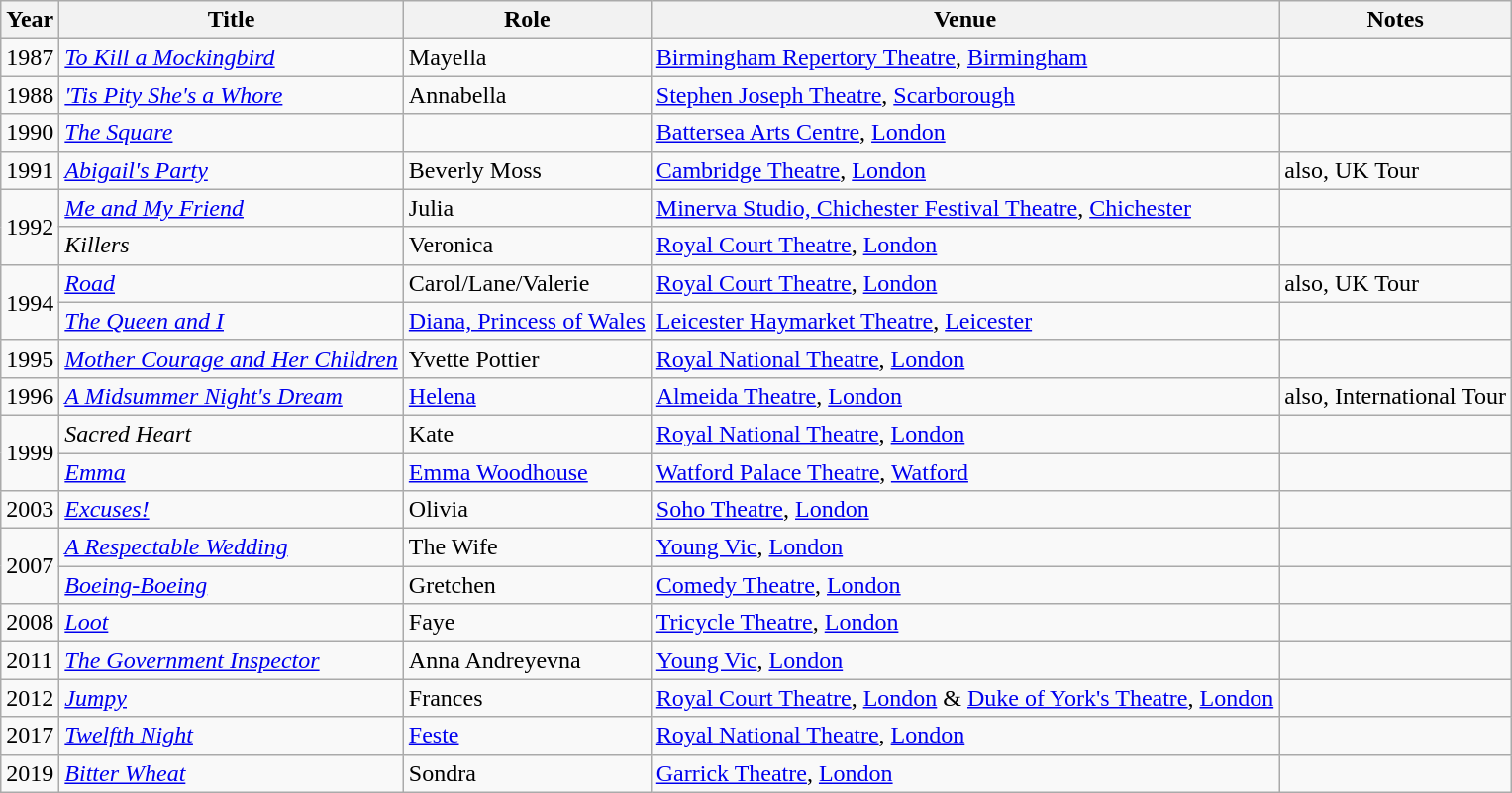<table class="wikitable">
<tr>
<th>Year</th>
<th>Title</th>
<th>Role</th>
<th>Venue</th>
<th>Notes</th>
</tr>
<tr>
<td>1987</td>
<td><em><a href='#'>To Kill a Mockingbird</a></em></td>
<td>Mayella</td>
<td><a href='#'>Birmingham Repertory Theatre</a>, <a href='#'>Birmingham</a></td>
<td></td>
</tr>
<tr>
<td>1988</td>
<td><em><a href='#'>'Tis Pity She's a Whore</a></em></td>
<td>Annabella</td>
<td><a href='#'>Stephen Joseph Theatre</a>, <a href='#'>Scarborough</a></td>
<td></td>
</tr>
<tr>
<td>1990</td>
<td><em><a href='#'>The Square</a></em></td>
<td></td>
<td><a href='#'>Battersea Arts Centre</a>, <a href='#'>London</a></td>
<td></td>
</tr>
<tr>
<td>1991</td>
<td><em><a href='#'>Abigail's Party</a></em></td>
<td>Beverly Moss</td>
<td><a href='#'>Cambridge Theatre</a>, <a href='#'>London</a></td>
<td>also, UK Tour</td>
</tr>
<tr>
<td rowspan="2">1992</td>
<td><em><a href='#'>Me and My Friend</a></em></td>
<td>Julia</td>
<td><a href='#'>Minerva Studio, Chichester Festival Theatre</a>, <a href='#'>Chichester</a></td>
<td></td>
</tr>
<tr>
<td><em>Killers</em></td>
<td>Veronica</td>
<td><a href='#'>Royal Court Theatre</a>, <a href='#'>London</a></td>
<td></td>
</tr>
<tr>
<td rowspan="2">1994</td>
<td><em><a href='#'>Road</a></em></td>
<td>Carol/Lane/Valerie</td>
<td><a href='#'>Royal Court Theatre</a>, <a href='#'>London</a></td>
<td>also, UK Tour</td>
</tr>
<tr>
<td><em><a href='#'>The Queen and I</a></em></td>
<td><a href='#'>Diana, Princess of Wales</a></td>
<td><a href='#'>Leicester Haymarket Theatre</a>, <a href='#'>Leicester</a></td>
<td></td>
</tr>
<tr>
<td>1995</td>
<td><em><a href='#'>Mother Courage and Her Children</a></em></td>
<td>Yvette Pottier</td>
<td><a href='#'>Royal National Theatre</a>, <a href='#'>London</a></td>
<td></td>
</tr>
<tr>
<td>1996</td>
<td><em><a href='#'>A Midsummer Night's Dream</a></em></td>
<td><a href='#'>Helena</a></td>
<td><a href='#'>Almeida Theatre</a>, <a href='#'>London</a></td>
<td>also, International Tour</td>
</tr>
<tr>
<td rowspan="2">1999</td>
<td><em>Sacred Heart</em></td>
<td>Kate</td>
<td><a href='#'>Royal National Theatre</a>, <a href='#'>London</a></td>
<td></td>
</tr>
<tr>
<td><em><a href='#'>Emma</a></em></td>
<td><a href='#'>Emma Woodhouse</a></td>
<td><a href='#'>Watford Palace Theatre</a>, <a href='#'>Watford</a></td>
<td></td>
</tr>
<tr>
<td>2003</td>
<td><em><a href='#'>Excuses!</a></em></td>
<td>Olivia</td>
<td><a href='#'>Soho Theatre</a>, <a href='#'>London</a></td>
<td></td>
</tr>
<tr>
<td rowspan="2">2007</td>
<td><em><a href='#'>A Respectable Wedding</a></em></td>
<td>The Wife</td>
<td><a href='#'>Young Vic</a>, <a href='#'>London</a></td>
<td></td>
</tr>
<tr>
<td><em><a href='#'>Boeing-Boeing</a></em></td>
<td>Gretchen</td>
<td><a href='#'>Comedy Theatre</a>, <a href='#'>London</a></td>
<td></td>
</tr>
<tr>
<td>2008</td>
<td><em><a href='#'>Loot</a></em></td>
<td>Faye</td>
<td><a href='#'>Tricycle Theatre</a>, <a href='#'>London</a></td>
<td></td>
</tr>
<tr>
<td>2011</td>
<td><em><a href='#'>The Government Inspector</a></em></td>
<td>Anna Andreyevna</td>
<td><a href='#'>Young Vic</a>, <a href='#'>London</a></td>
<td></td>
</tr>
<tr>
<td>2012</td>
<td><em><a href='#'>Jumpy</a></em></td>
<td>Frances</td>
<td><a href='#'>Royal Court Theatre</a>, <a href='#'>London</a> & <a href='#'>Duke of York's Theatre</a>, <a href='#'>London</a></td>
<td></td>
</tr>
<tr>
<td>2017</td>
<td><em><a href='#'>Twelfth Night</a></em></td>
<td><a href='#'>Feste</a></td>
<td><a href='#'>Royal National Theatre</a>, <a href='#'>London</a></td>
<td></td>
</tr>
<tr>
<td>2019</td>
<td><em><a href='#'>Bitter Wheat</a></em></td>
<td>Sondra</td>
<td><a href='#'>Garrick Theatre</a>, <a href='#'>London</a></td>
<td></td>
</tr>
</table>
